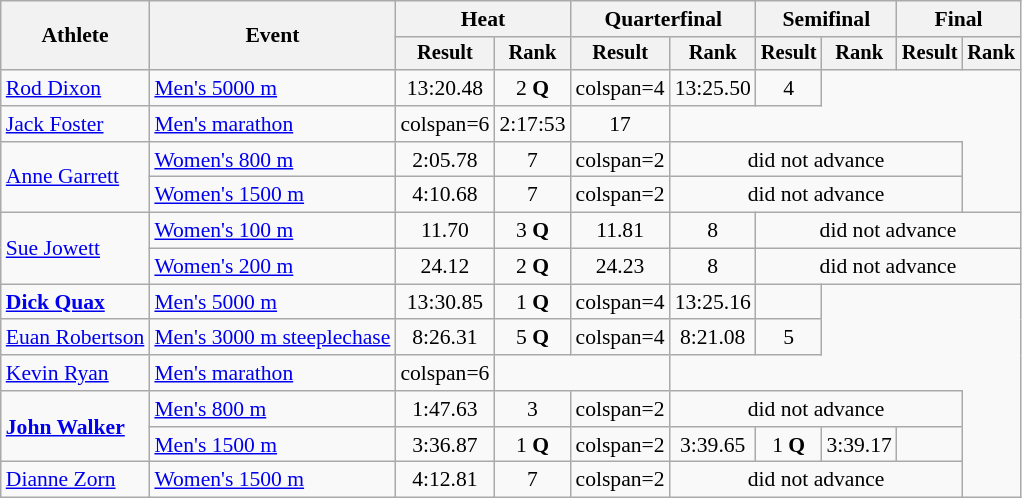<table class=wikitable style=font-size:90%>
<tr>
<th rowspan=2>Athlete</th>
<th rowspan=2>Event</th>
<th colspan=2>Heat</th>
<th colspan=2>Quarterfinal</th>
<th colspan=2>Semifinal</th>
<th colspan=2>Final</th>
</tr>
<tr style=font-size:95%>
<th>Result</th>
<th>Rank</th>
<th>Result</th>
<th>Rank</th>
<th>Result</th>
<th>Rank</th>
<th>Result</th>
<th>Rank</th>
</tr>
<tr align=center>
<td align=left><a href='#'>Rod Dixon</a></td>
<td align=left><a href='#'>Men's 5000 m</a></td>
<td>13:20.48</td>
<td>2 <strong>Q</strong></td>
<td>colspan=4 </td>
<td>13:25.50</td>
<td>4</td>
</tr>
<tr align=center>
<td align=left><a href='#'>Jack Foster</a></td>
<td align=left><a href='#'>Men's marathon</a></td>
<td>colspan=6 </td>
<td>2:17:53</td>
<td>17</td>
</tr>
<tr align=center>
<td align=left rowspan=2><a href='#'>Anne Garrett</a></td>
<td align=left><a href='#'>Women's 800 m</a></td>
<td>2:05.78</td>
<td>7</td>
<td>colspan=2 </td>
<td colspan=4>did not advance</td>
</tr>
<tr align=center>
<td align=left><a href='#'>Women's 1500 m</a></td>
<td>4:10.68</td>
<td>7</td>
<td>colspan=2 </td>
<td colspan=4>did not advance</td>
</tr>
<tr align=center>
<td align=left rowspan=2><a href='#'>Sue Jowett</a></td>
<td align=left><a href='#'>Women's 100 m</a></td>
<td>11.70</td>
<td>3 <strong>Q</strong></td>
<td>11.81</td>
<td>8</td>
<td colspan=4>did not advance</td>
</tr>
<tr align=center>
<td align=left><a href='#'>Women's 200 m</a></td>
<td>24.12</td>
<td>2 <strong>Q</strong></td>
<td>24.23</td>
<td>8</td>
<td colspan=4>did not advance</td>
</tr>
<tr align=center>
<td align=left><strong><a href='#'>Dick Quax</a></strong></td>
<td align=left><a href='#'>Men's 5000 m</a></td>
<td>13:30.85</td>
<td>1 <strong>Q</strong></td>
<td>colspan=4 </td>
<td>13:25.16</td>
<td></td>
</tr>
<tr align=center>
<td align=left><a href='#'>Euan Robertson</a></td>
<td align=left><a href='#'>Men's 3000 m steeplechase</a></td>
<td>8:26.31</td>
<td>5 <strong>Q</strong></td>
<td>colspan=4 </td>
<td>8:21.08</td>
<td>5</td>
</tr>
<tr align=center>
<td align=left><a href='#'>Kevin Ryan</a></td>
<td align=left><a href='#'>Men's marathon</a></td>
<td>colspan=6 </td>
<td colspan=2></td>
</tr>
<tr align=center>
<td align=left rowspan=2><strong><a href='#'>John Walker</a></strong></td>
<td align=left><a href='#'>Men's 800 m</a></td>
<td>1:47.63</td>
<td>3</td>
<td>colspan=2 </td>
<td colspan=4>did not advance</td>
</tr>
<tr align=center>
<td align=left><a href='#'>Men's 1500 m</a></td>
<td>3:36.87</td>
<td>1 <strong>Q</strong></td>
<td>colspan=2 </td>
<td>3:39.65</td>
<td>1 <strong>Q</strong></td>
<td>3:39.17</td>
<td></td>
</tr>
<tr align=center>
<td align=left><a href='#'>Dianne Zorn</a></td>
<td align=left><a href='#'>Women's 1500 m</a></td>
<td>4:12.81</td>
<td>7</td>
<td>colspan=2 </td>
<td colspan=4>did not advance</td>
</tr>
</table>
